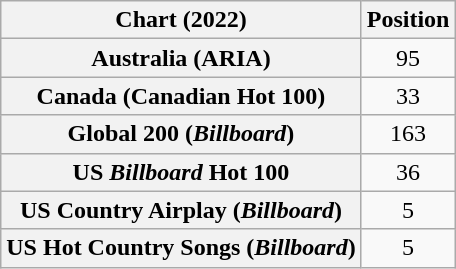<table class="wikitable sortable plainrowheaders" style="text-align:center">
<tr>
<th scope="col">Chart (2022)</th>
<th scope="col">Position</th>
</tr>
<tr>
<th scope="row">Australia (ARIA)</th>
<td>95</td>
</tr>
<tr>
<th scope="row">Canada (Canadian Hot 100)</th>
<td>33</td>
</tr>
<tr>
<th scope="row">Global 200 (<em>Billboard</em>)</th>
<td>163</td>
</tr>
<tr>
<th scope="row">US <em>Billboard</em> Hot 100</th>
<td>36</td>
</tr>
<tr>
<th scope="row">US Country Airplay (<em>Billboard</em>)</th>
<td>5</td>
</tr>
<tr>
<th scope="row">US Hot Country Songs (<em>Billboard</em>)</th>
<td>5</td>
</tr>
</table>
